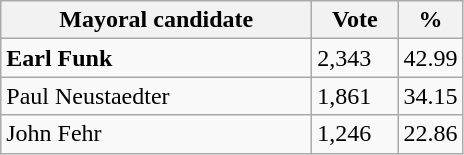<table class="wikitable">
<tr>
<th width="200px">Mayoral candidate</th>
<th width="50px">Vote</th>
<th width="30px">%</th>
</tr>
<tr>
<td><strong>Earl Funk</strong></td>
<td>2,343</td>
<td>42.99</td>
</tr>
<tr>
<td>Paul Neustaedter</td>
<td>1,861</td>
<td>34.15</td>
</tr>
<tr>
<td>John Fehr</td>
<td>1,246</td>
<td>22.86</td>
</tr>
</table>
